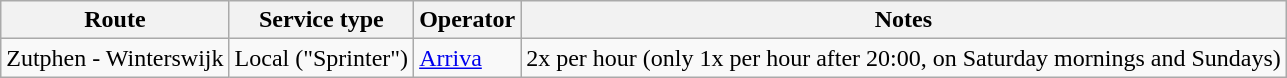<table class="wikitable">
<tr>
<th>Route</th>
<th>Service type</th>
<th>Operator</th>
<th>Notes</th>
</tr>
<tr>
<td>Zutphen - Winterswijk</td>
<td>Local ("Sprinter")</td>
<td><a href='#'>Arriva</a></td>
<td>2x per hour (only 1x per hour after 20:00, on Saturday mornings and Sundays)</td>
</tr>
</table>
